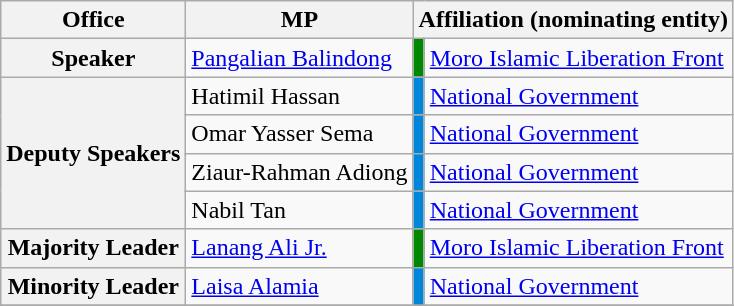<table class=wikitable>
<tr>
<th>Office</th>
<th>MP</th>
<th colspan=2>Affiliation (nominating entity)</th>
</tr>
<tr>
<th>Speaker</th>
<td><a href='#'>Pangalian Balindong</a></td>
<td style="background-color:#008800"></td>
<td><a href='#'>Moro Islamic Liberation Front</a></td>
</tr>
<tr>
<th rowspan=4>Deputy Speakers</th>
<td>Hatimil Hassan</td>
<th style="background-color:#0087DC"></th>
<td><a href='#'>National Government</a></td>
</tr>
<tr>
<td>Omar Yasser Sema </td>
<th style="background-color:#0087DC"></th>
<td><a href='#'>National Government</a></td>
</tr>
<tr>
<td>Ziaur-Rahman Adiong </td>
<th style="background-color:#0087DC"></th>
<td><a href='#'>National Government</a></td>
</tr>
<tr>
<td>Nabil Tan </td>
<th style="background-color:#0087DC"></th>
<td><a href='#'>National Government</a></td>
</tr>
<tr>
<th>Majority Leader</th>
<td><a href='#'>Lanang Ali Jr.</a></td>
<td style="background-color:#008800"></td>
<td><a href='#'>Moro Islamic Liberation Front</a></td>
</tr>
<tr>
<th>Minority Leader</th>
<td><a href='#'>Laisa Alamia</a></td>
<th style="background-color:#0087DC"></th>
<td><a href='#'>National Government</a></td>
</tr>
<tr>
</tr>
</table>
